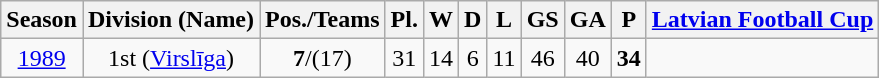<table class="wikitable">
<tr>
<th>Season</th>
<th>Division (Name)</th>
<th>Pos./Teams</th>
<th>Pl.</th>
<th>W</th>
<th>D</th>
<th>L</th>
<th>GS</th>
<th>GA</th>
<th>P</th>
<th><a href='#'>Latvian Football Cup</a></th>
</tr>
<tr>
<td align=center><a href='#'>1989</a></td>
<td align=center>1st (<a href='#'>Virslīga</a>)</td>
<td align=center><strong>7</strong>/(17)</td>
<td align=center>31</td>
<td align=center>14</td>
<td align=center>6</td>
<td align=center>11</td>
<td align=center>46</td>
<td align=center>40</td>
<td align=center><strong>34</strong></td>
<td align=center></td>
</tr>
</table>
